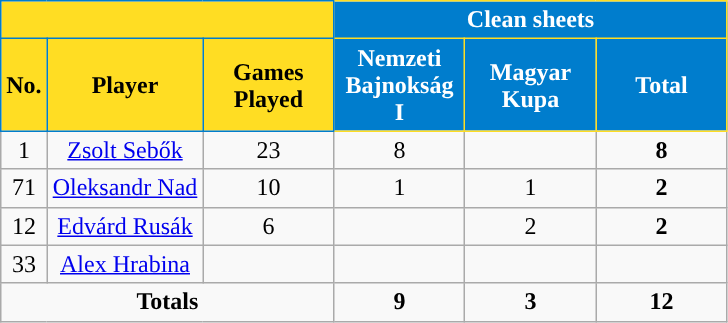<table class="wikitable sortable alternance" style="text-align:center">
<tr>
<th colspan="3" style="background:#FFDD23;border:1px solid #007DCD"></th>
<th colspan="4" style="background:#007DCD;color:white;border:1px solid #FFDD23">Clean sheets</th>
</tr>
<tr>
<th style="background-color:#FFDD23;color:black;border:1px solid #007DCD">No.</th>
<th style="background-color:#FFDD23;color:black;border:1px solid #007DCD">Player</th>
<th width=80 style="background-color:#FFDD23;color:black;border:1px solid #007DCD">Games Played</th>
<th width=80 style="background-color:#007DCD;color:white;border:1px solid #FFDD23">Nemzeti Bajnokság I</th>
<th width=80 style="background-color:#007DCD;color:white;border:1px solid #FFDD23">Magyar Kupa</th>
<th width=80 style="background-color:#007DCD;color:white;border:1px solid #FFDD23">Total</th>
</tr>
<tr>
<td>1</td>
<td> <a href='#'>Zsolt Sebők</a></td>
<td>23</td>
<td>8</td>
<td></td>
<td><strong>8</strong></td>
</tr>
<tr>
<td>71</td>
<td> <a href='#'>Oleksandr Nad</a></td>
<td>10</td>
<td>1</td>
<td>1</td>
<td><strong>2</strong></td>
</tr>
<tr>
<td>12</td>
<td> <a href='#'>Edvárd Rusák</a></td>
<td>6</td>
<td></td>
<td>2</td>
<td><strong>2</strong></td>
</tr>
<tr>
<td>33</td>
<td> <a href='#'>Alex Hrabina</a></td>
<td></td>
<td></td>
<td></td>
<td></td>
</tr>
<tr class="sortbottom">
<td colspan="3"><strong>Totals</strong></td>
<td><strong>9</strong></td>
<td><strong>3</strong></td>
<td><strong>12</strong></td>
</tr>
</table>
